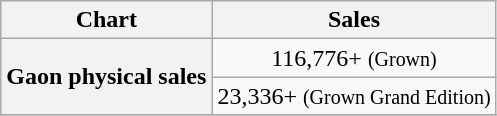<table class="wikitable">
<tr>
<th>Chart</th>
<th>Sales</th>
</tr>
<tr>
<th scope="row" rowspan="2">Gaon physical sales</th>
<td align="center">116,776+ <small>(Grown)</small></td>
</tr>
<tr>
<td align="center">23,336+ <small>(Grown Grand Edition)</small></td>
</tr>
<tr>
</tr>
</table>
